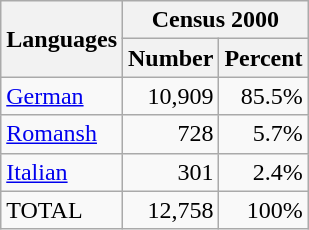<table class="wikitable">
<tr ---->
<th rowspan="2">Languages</th>
<th colspan="2">Census 2000</th>
</tr>
<tr ---->
<th>Number</th>
<th>Percent</th>
</tr>
<tr ---->
<td><a href='#'>German</a></td>
<td align=right>10,909</td>
<td align=right>85.5%</td>
</tr>
<tr ---->
<td><a href='#'>Romansh</a></td>
<td align=right>728</td>
<td align=right>5.7%</td>
</tr>
<tr ---->
<td><a href='#'>Italian</a></td>
<td align=right>301</td>
<td align=right>2.4%</td>
</tr>
<tr ---->
<td>TOTAL</td>
<td align=right>12,758</td>
<td align=right>100%</td>
</tr>
</table>
